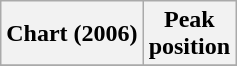<table class="wikitable plainrowheaders" style="text-align:center">
<tr>
<th>Chart (2006)</th>
<th>Peak<br>position</th>
</tr>
<tr>
</tr>
</table>
